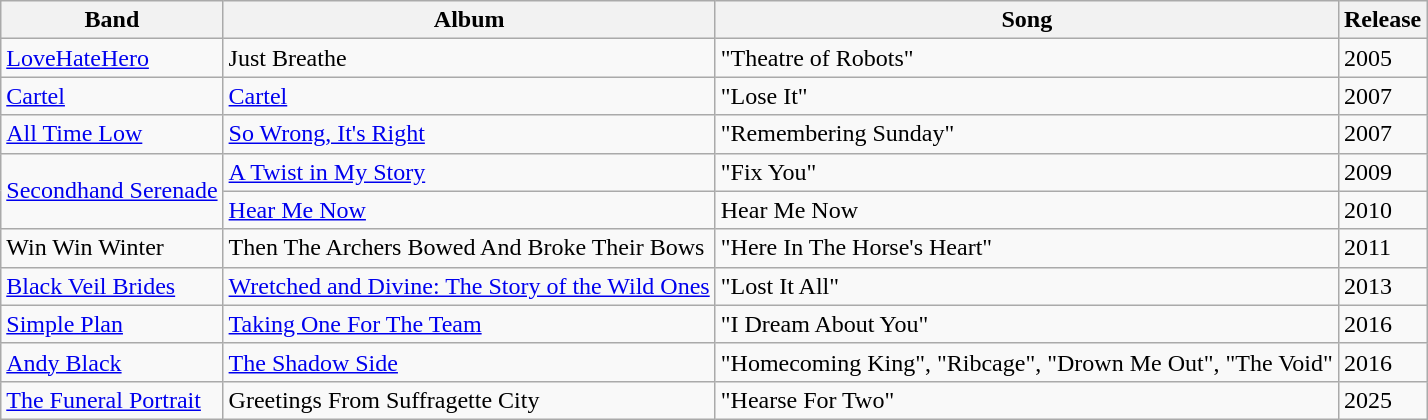<table class="wikitable">
<tr>
<th>Band</th>
<th>Album</th>
<th>Song</th>
<th>Release</th>
</tr>
<tr>
<td><a href='#'>LoveHateHero</a></td>
<td>Just Breathe</td>
<td>"Theatre of Robots"</td>
<td>2005</td>
</tr>
<tr>
<td><a href='#'>Cartel</a></td>
<td><a href='#'>Cartel</a></td>
<td>"Lose It"</td>
<td>2007</td>
</tr>
<tr>
<td><a href='#'>All Time Low</a></td>
<td><a href='#'>So Wrong, It's Right</a></td>
<td>"Remembering Sunday"</td>
<td>2007</td>
</tr>
<tr>
<td rowspan="2"><a href='#'>Secondhand Serenade</a></td>
<td><a href='#'>A Twist in My Story</a></td>
<td>"Fix You"</td>
<td>2009</td>
</tr>
<tr>
<td><a href='#'>Hear Me Now</a></td>
<td>Hear Me Now</td>
<td>2010</td>
</tr>
<tr>
<td>Win Win Winter</td>
<td>Then The Archers Bowed And Broke Their Bows</td>
<td>"Here In The Horse's Heart"</td>
<td>2011</td>
</tr>
<tr>
<td><a href='#'>Black Veil Brides</a></td>
<td><a href='#'>Wretched and Divine: The Story of the Wild Ones</a></td>
<td>"Lost It All"</td>
<td>2013</td>
</tr>
<tr>
<td><a href='#'>Simple Plan</a></td>
<td><a href='#'>Taking One For The Team</a></td>
<td>"I Dream About You"</td>
<td>2016</td>
</tr>
<tr>
<td><a href='#'>Andy Black</a></td>
<td><a href='#'>The Shadow Side</a></td>
<td>"Homecoming King", "Ribcage", "Drown Me Out", "The Void"</td>
<td>2016</td>
</tr>
<tr>
<td><a href='#'>The Funeral Portrait</a></td>
<td>Greetings From Suffragette City</td>
<td>"Hearse For Two"</td>
<td>2025</td>
</tr>
</table>
